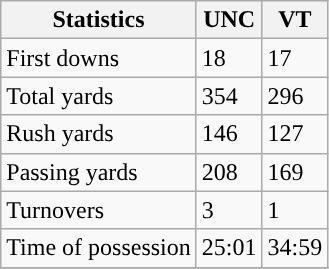<table class="wikitable" style="float: left;">
<tr>
<th>Statistics</th>
<th>UNC</th>
<th>VT</th>
</tr>
<tr>
<td>First downs</td>
<td>18</td>
<td>17</td>
</tr>
<tr>
<td>Total yards</td>
<td>354</td>
<td>296</td>
</tr>
<tr>
<td>Rush yards</td>
<td>146</td>
<td>127</td>
</tr>
<tr>
<td>Passing yards</td>
<td>208</td>
<td>169</td>
</tr>
<tr>
<td>Turnovers</td>
<td>3</td>
<td>1</td>
</tr>
<tr>
<td>Time of possession</td>
<td>25:01</td>
<td>34:59</td>
</tr>
<tr>
</tr>
</table>
